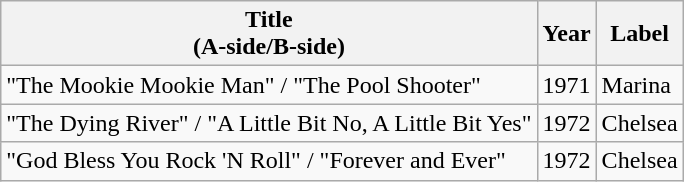<table class="wikitable">
<tr>
<th>Title<br>(A-side/B-side)</th>
<th>Year</th>
<th>Label</th>
</tr>
<tr>
<td>"The Mookie Mookie Man" / "The Pool Shooter"</td>
<td>1971</td>
<td>Marina</td>
</tr>
<tr>
<td>"The Dying River" / "A Little Bit No, A Little Bit Yes"</td>
<td>1972</td>
<td>Chelsea</td>
</tr>
<tr>
<td>"God Bless You Rock 'N Roll" / "Forever and Ever"</td>
<td>1972</td>
<td>Chelsea</td>
</tr>
</table>
